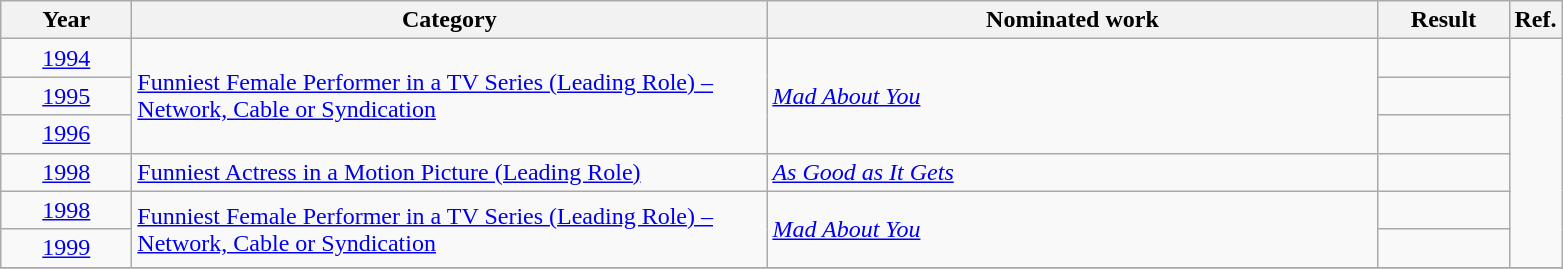<table class=wikitable>
<tr>
<th scope="col" style="width:5em;">Year</th>
<th scope="col" style="width:26em;">Category</th>
<th scope="col" style="width:25em;">Nominated work</th>
<th scope="col" style="width:5em;">Result</th>
<th>Ref.</th>
</tr>
<tr>
<td style="text-align:center;"><a href='#'>1994</a></td>
<td rowspan=3><a href='#'>Funniest Female Performer in a TV Series (Leading Role) – Network, Cable or Syndication</a></td>
<td rowspan=3><em><a href='#'>Mad About You</a></em></td>
<td></td>
<td rowspan=6></td>
</tr>
<tr>
<td style="text-align:center;"><a href='#'>1995</a></td>
<td></td>
</tr>
<tr>
<td style="text-align:center;"><a href='#'>1996</a></td>
<td></td>
</tr>
<tr>
<td style="text-align:center;"><a href='#'>1998</a></td>
<td><a href='#'>Funniest Actress in a Motion Picture (Leading Role)</a></td>
<td><em><a href='#'>As Good as It Gets</a></em></td>
<td></td>
</tr>
<tr>
<td style="text-align:center;"><a href='#'>1998</a></td>
<td rowspan=2><a href='#'>Funniest Female Performer in a TV Series (Leading Role) – Network, Cable or Syndication</a></td>
<td rowspan=2><em><a href='#'>Mad About You</a></em></td>
<td></td>
</tr>
<tr>
<td style="text-align:center;"><a href='#'>1999</a></td>
<td></td>
</tr>
<tr>
</tr>
</table>
